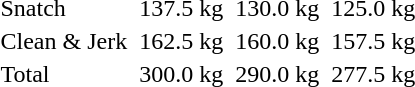<table>
<tr>
<td>Snatch</td>
<td></td>
<td>137.5 kg</td>
<td></td>
<td>130.0 kg</td>
<td></td>
<td>125.0 kg</td>
</tr>
<tr>
<td>Clean & Jerk</td>
<td></td>
<td>162.5 kg</td>
<td></td>
<td>160.0 kg</td>
<td></td>
<td>157.5 kg</td>
</tr>
<tr>
<td>Total</td>
<td></td>
<td>300.0 kg</td>
<td></td>
<td>290.0 kg</td>
<td></td>
<td>277.5 kg</td>
</tr>
</table>
